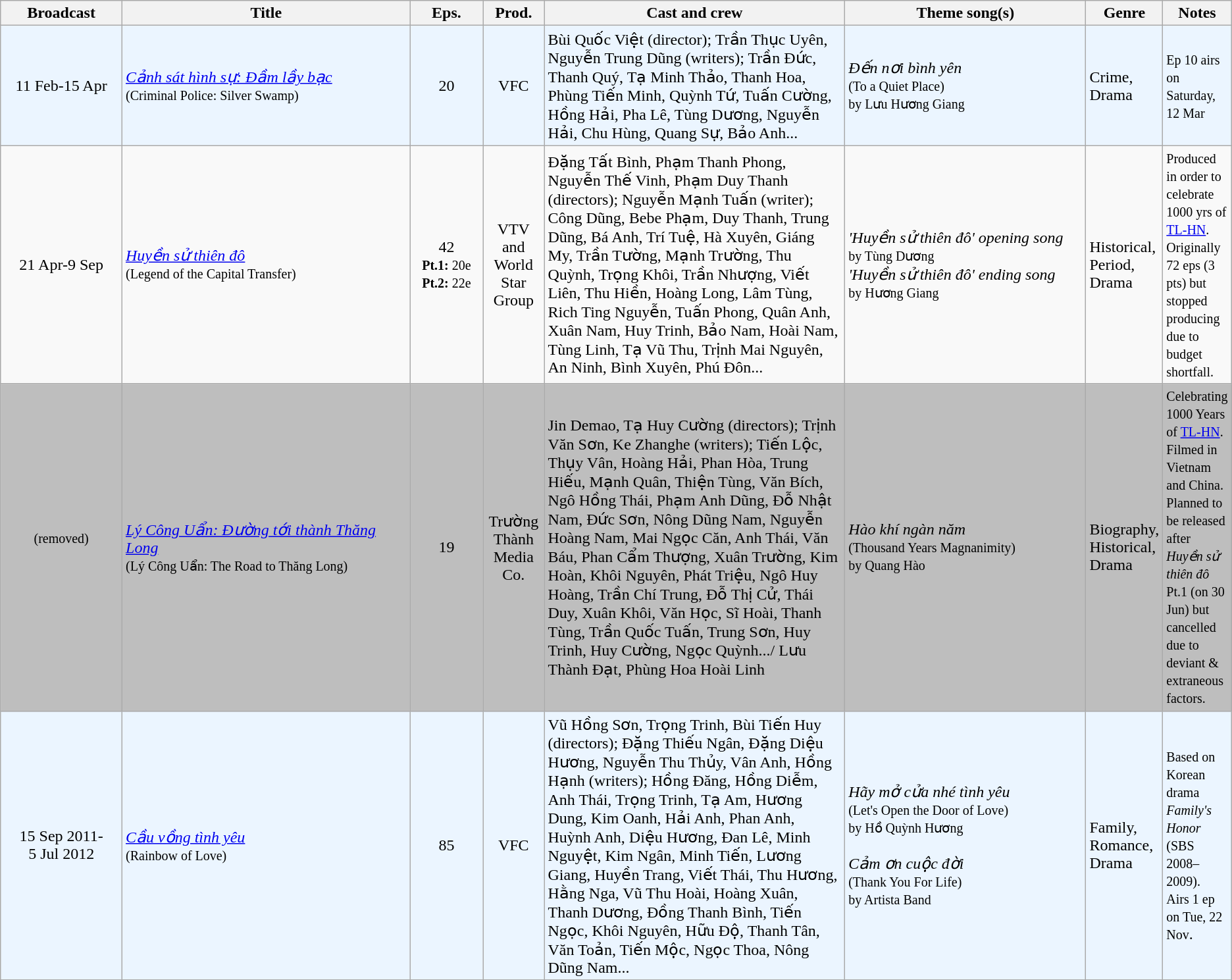<table class="wikitable sortable">
<tr>
<th style="width:10%;">Broadcast</th>
<th style="width:24%;">Title</th>
<th style="width:6%;">Eps.</th>
<th style="width:5%;">Prod.</th>
<th style="width:25%;">Cast and crew</th>
<th style="width:20%;">Theme song(s)</th>
<th style="width:5%;">Genre</th>
<th style="width:5%;">Notes</th>
</tr>
<tr ---- bgcolor="#ebf5ff">
<td style="text-align:center;">11 Feb-15 Apr <br></td>
<td><em><a href='#'>Cảnh sát hình sự: Đầm lầy bạc</a></em> <br><small>(Criminal Police: Silver Swamp)</small></td>
<td style="text-align:center;">20</td>
<td style="text-align:center;">VFC</td>
<td>Bùi Quốc Việt (director); Trần Thục Uyên, Nguyễn Trung Dũng (writers); Trần Đức, Thanh Quý, Tạ Minh Thảo, Thanh Hoa, Phùng Tiến Minh, Quỳnh Tứ, Tuấn Cường, Hồng Hải, Pha Lê, Tùng Dương, Nguyễn Hải, Chu Hùng, Quang Sự, Bảo Anh...</td>
<td><em>Đến nơi bình yên</em> <br><small>(To a Quiet Place)<br>by Lưu Hương Giang</small></td>
<td>Crime, Drama</td>
<td><small>Ep 10 airs on Saturday, 12 Mar</small></td>
</tr>
<tr>
<td style="text-align:center;">21 Apr-9 Sep <br></td>
<td><em><a href='#'>Huyền sử thiên đô</a></em> <br><small>(Legend of the Capital Transfer)</small></td>
<td style="text-align:center;">42 <br><small><strong>Pt.1:</strong> 20e<br><strong>Pt.2:</strong> 22e</small></td>
<td style="text-align:center;">VTV<br>and<br>World Star Group</td>
<td>Đặng Tất Bình, Phạm Thanh Phong, Nguyễn Thế Vinh, Phạm Duy Thanh (directors); Nguyễn Mạnh Tuấn (writer); Công Dũng, Bebe Phạm, Duy Thanh, Trung Dũng, Bá Anh, Trí Tuệ, Hà Xuyên, Giáng My, Trần Tường, Mạnh Trường, Thu Quỳnh, Trọng Khôi, Trần Nhượng, Viết Liên, Thu Hiền, Hoàng Long, Lâm Tùng, Rich Ting Nguyễn, Tuấn Phong, Quân Anh, Xuân Nam, Huy Trinh, Bảo Nam, Hoài Nam, Tùng Linh, Tạ Vũ Thu, Trịnh Mai Nguyên, An Ninh, Bình Xuyên, Phú Đôn...</td>
<td><em> 'Huyền sử thiên đô' opening song</em> <br><small>by Tùng Dương</small><br><em> 'Huyền sử thiên đô' ending song</em> <br><small>by Hương Giang</small></td>
<td>Historical, Period, Drama</td>
<td><small>Produced in order to celebrate 1000 yrs of <a href='#'>TL-HN</a>.<br>Originally 72 eps (3 pts) but stopped producing due to budget shortfall.</small></td>
</tr>
<tr ---- bgcolor="#BEBEBE">
<td style="text-align:center;"><small>(removed)</small><br><br></td>
<td><em><a href='#'>Lý Công Uẩn: Đường tới thành Thăng Long</a></em> <br><small>(Lý Công Uẩn: The Road to Thăng Long)</small></td>
<td style="text-align:center;">19</td>
<td style="text-align:center;">Trường Thành Media Co.</td>
<td>Jin Demao, Tạ Huy Cường (directors); Trịnh Văn Sơn, Ke Zhanghe (writers); Tiến Lộc, Thụy Vân, Hoàng Hải, Phan Hòa, Trung Hiếu, Mạnh Quân, Thiện Tùng, Văn Bích, Ngô Hồng Thái, Phạm Anh Dũng, Đỗ Nhật Nam, Đức Sơn, Nông Dũng Nam, Nguyễn Hoàng Nam, Mai Ngọc Căn, Anh Thái, Văn Báu, Phan Cẩm Thượng, Xuân Trường, Kim Hoàn, Khôi Nguyên, Phát Triệu, Ngô Huy Hoàng, Trần Chí Trung, Đỗ Thị Cử, Thái Duy, Xuân Khôi, Văn Học, Sĩ Hoài, Thanh Tùng, Trần Quốc Tuấn, Trung Sơn, Huy Trinh, Huy Cường, Ngọc Quỳnh.../ Lưu Thành Đạt, Phùng Hoa Hoài Linh</td>
<td><em>Hào khí ngàn năm</em><br><small>(Thousand Years Magnanimity)<br>by Quang Hào</small></td>
<td>Biography, Historical, Drama</td>
<td><small>Celebrating 1000 Years of <a href='#'>TL-HN</a>.<br>Filmed in Vietnam and China.<br>Planned to be released after <em>Huyền sử thiên đô</em> Pt.1 (on 30 Jun) but cancelled due to deviant & extraneous factors.</small></td>
</tr>
<tr ---- bgcolor="#ebf5ff">
<td style="text-align:center;">15 Sep 2011-<br>5 Jul 2012 <br></td>
<td><em><a href='#'>Cầu vồng tình yêu</a></em> <br><small>(Rainbow of Love)</small></td>
<td style="text-align:center;">85</td>
<td style="text-align:center;">VFC</td>
<td>Vũ Hồng Sơn, Trọng Trinh, Bùi Tiến Huy (directors); Đặng Thiếu Ngân, Đặng Diệu Hương, Nguyễn Thu Thủy, Vân Anh, Hồng Hạnh (writers); Hồng Đăng, Hồng Diễm, Anh Thái, Trọng Trinh, Tạ Am, Hương Dung, Kim Oanh, Hải Anh, Phan Anh, Huỳnh Anh, Diệu Hương, Đan Lê, Minh Nguyệt, Kim Ngân, Minh Tiến, Lương Giang, Huyền Trang, Viết Thái, Thu Hương, Hằng Nga, Vũ Thu Hoài, Hoàng Xuân, Thanh Dương, Đồng Thanh Bình, Tiến Ngọc, Khôi Nguyên, Hữu Độ, Thanh Tân, Văn Toản, Tiến Mộc, Ngọc Thoa, Nông Dũng Nam...</td>
<td><em>Hãy mở cửa nhé tình yêu</em> <br><small>(Let's Open the Door of Love)<br>by Hồ Quỳnh Hương</small><br><br><em>Cảm ơn cuộc đời</em> <br><small>(Thank You For Life)<br>by Artista Band</small></td>
<td>Family, Romance, Drama</td>
<td><small>Based on Korean drama <em>Family's Honor</em> (SBS 2008–2009).<br>Airs 1 ep on Tue, 22 Nov</small>.</td>
</tr>
</table>
